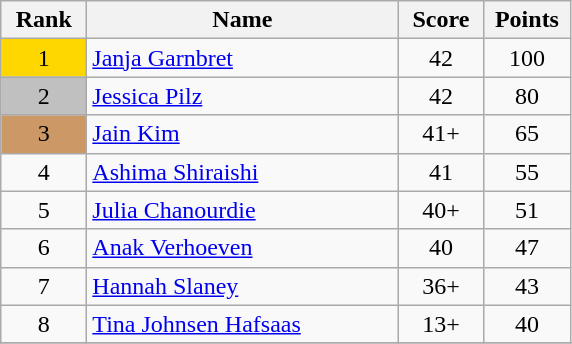<table class="wikitable">
<tr>
<th width = "50">Rank</th>
<th width = "200">Name</th>
<th width = "50">Score</th>
<th width = "50">Points</th>
</tr>
<tr>
<td align="center" style="background: gold">1</td>
<td> <a href='#'>Janja Garnbret</a></td>
<td align="center">42</td>
<td align="center">100</td>
</tr>
<tr>
<td align="center" style="background: silver">2</td>
<td> <a href='#'>Jessica Pilz</a></td>
<td align="center">42</td>
<td align="center">80</td>
</tr>
<tr>
<td align="center" style="background: #cc9966">3</td>
<td> <a href='#'>Jain Kim</a></td>
<td align="center">41+</td>
<td align="center">65</td>
</tr>
<tr>
<td align="center">4</td>
<td> <a href='#'>Ashima Shiraishi</a></td>
<td align="center">41</td>
<td align="center">55</td>
</tr>
<tr>
<td align="center">5</td>
<td> <a href='#'>Julia Chanourdie</a></td>
<td align="center">40+</td>
<td align="center">51</td>
</tr>
<tr>
<td align="center">6</td>
<td> <a href='#'>Anak Verhoeven</a></td>
<td align="center">40</td>
<td align="center">47</td>
</tr>
<tr>
<td align="center">7</td>
<td> <a href='#'>Hannah Slaney</a></td>
<td align="center">36+</td>
<td align="center">43</td>
</tr>
<tr>
<td align="center">8</td>
<td> <a href='#'>Tina Johnsen Hafsaas</a></td>
<td align="center">13+</td>
<td align="center">40</td>
</tr>
<tr>
</tr>
</table>
